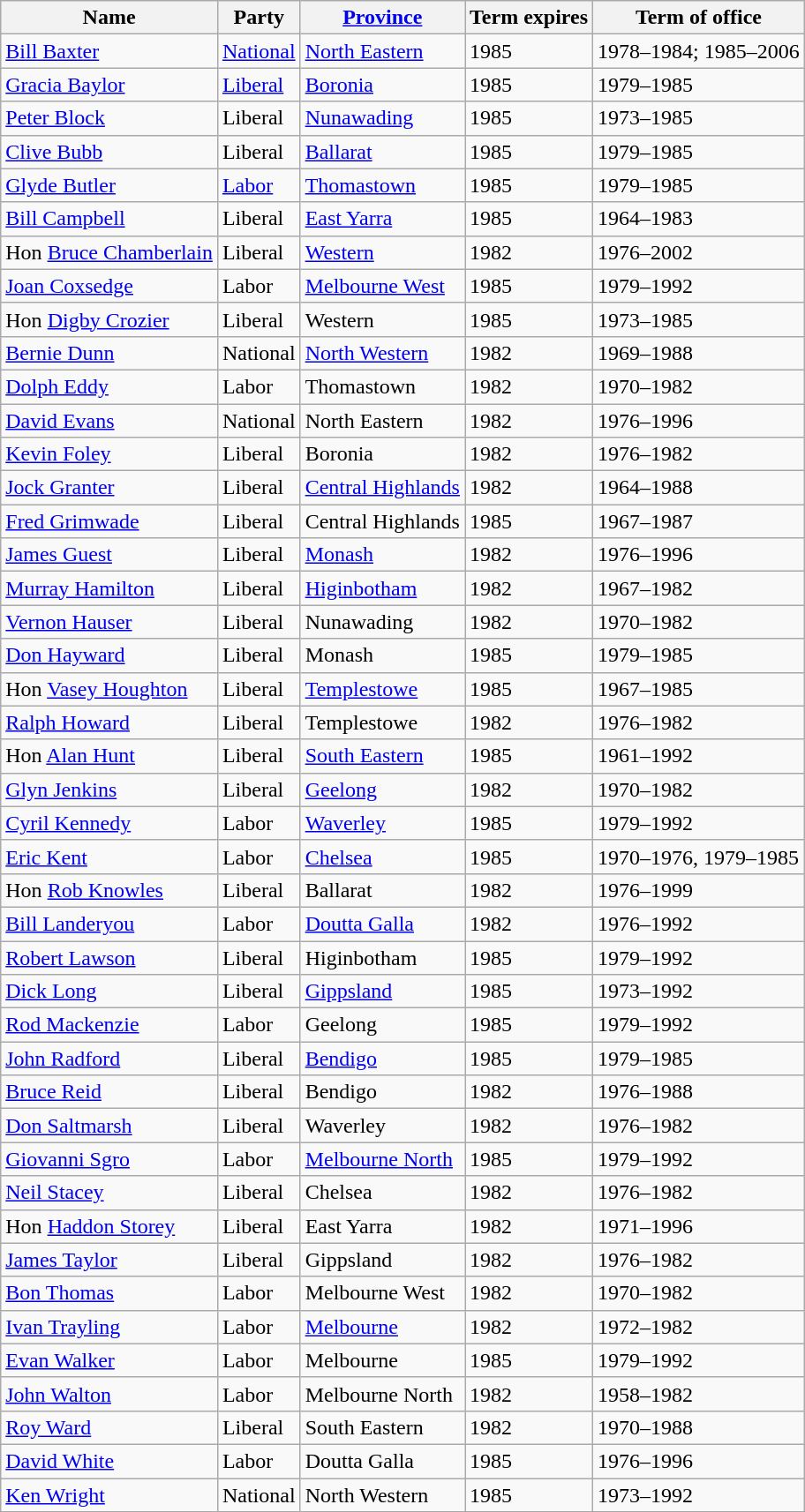<table class="wikitable sortable">
<tr>
<th>Name</th>
<th>Party</th>
<th><a href='#'>Province</a></th>
<th>Term expires</th>
<th>Term of office</th>
</tr>
<tr>
<td><a href='#'>Bill Baxter</a></td>
<td><a href='#'>National</a></td>
<td><a href='#'>North Eastern</a></td>
<td>1985</td>
<td>1978–1984; 1985–2006</td>
</tr>
<tr>
<td><a href='#'>Gracia Baylor</a></td>
<td><a href='#'>Liberal</a></td>
<td><a href='#'>Boronia</a></td>
<td>1985</td>
<td>1979–1985</td>
</tr>
<tr>
<td><a href='#'>Peter Block</a></td>
<td>Liberal</td>
<td><a href='#'>Nunawading</a></td>
<td>1985</td>
<td>1973–1985</td>
</tr>
<tr>
<td><a href='#'>Clive Bubb</a></td>
<td>Liberal</td>
<td><a href='#'>Ballarat</a></td>
<td>1985</td>
<td>1979–1985</td>
</tr>
<tr>
<td><a href='#'>Glyde Butler</a></td>
<td><a href='#'>Labor</a></td>
<td><a href='#'>Thomastown</a></td>
<td>1985</td>
<td>1979–1985</td>
</tr>
<tr>
<td><a href='#'>Bill Campbell</a></td>
<td>Liberal</td>
<td><a href='#'>East Yarra</a></td>
<td>1985</td>
<td>1964–1983</td>
</tr>
<tr>
<td>Hon <a href='#'>Bruce Chamberlain</a></td>
<td>Liberal</td>
<td><a href='#'>Western</a></td>
<td>1982</td>
<td>1976–2002</td>
</tr>
<tr>
<td><a href='#'>Joan Coxsedge</a></td>
<td>Labor</td>
<td><a href='#'>Melbourne West</a></td>
<td>1985</td>
<td>1979–1992</td>
</tr>
<tr>
<td>Hon <a href='#'>Digby Crozier</a></td>
<td>Liberal</td>
<td>Western</td>
<td>1985</td>
<td>1973–1985</td>
</tr>
<tr>
<td><a href='#'>Bernie Dunn</a></td>
<td>National</td>
<td><a href='#'>North Western</a></td>
<td>1982</td>
<td>1969–1988</td>
</tr>
<tr>
<td><a href='#'>Dolph Eddy</a></td>
<td>Labor</td>
<td>Thomastown</td>
<td>1982</td>
<td>1970–1982</td>
</tr>
<tr>
<td><a href='#'>David Evans</a></td>
<td>National</td>
<td>North Eastern</td>
<td>1982</td>
<td>1976–1996</td>
</tr>
<tr>
<td><a href='#'>Kevin Foley</a></td>
<td>Liberal</td>
<td>Boronia</td>
<td>1982</td>
<td>1976–1982</td>
</tr>
<tr>
<td><a href='#'>Jock Granter</a></td>
<td>Liberal</td>
<td><a href='#'>Central Highlands</a></td>
<td>1982</td>
<td>1964–1988</td>
</tr>
<tr>
<td><a href='#'>Fred Grimwade</a></td>
<td>Liberal</td>
<td>Central Highlands</td>
<td>1985</td>
<td>1967–1987</td>
</tr>
<tr>
<td><a href='#'>James Guest</a></td>
<td>Liberal</td>
<td><a href='#'>Monash</a></td>
<td>1982</td>
<td>1976–1996</td>
</tr>
<tr>
<td><a href='#'>Murray Hamilton</a></td>
<td>Liberal</td>
<td><a href='#'>Higinbotham</a></td>
<td>1982</td>
<td>1967–1982</td>
</tr>
<tr>
<td><a href='#'>Vernon Hauser</a></td>
<td>Liberal</td>
<td>Nunawading</td>
<td>1982</td>
<td>1970–1982</td>
</tr>
<tr>
<td><a href='#'>Don Hayward</a></td>
<td>Liberal</td>
<td>Monash</td>
<td>1985</td>
<td>1979–1985</td>
</tr>
<tr>
<td>Hon <a href='#'>Vasey Houghton</a></td>
<td>Liberal</td>
<td><a href='#'>Templestowe</a></td>
<td>1985</td>
<td>1967–1985</td>
</tr>
<tr>
<td><a href='#'>Ralph Howard</a></td>
<td>Liberal</td>
<td>Templestowe</td>
<td>1982</td>
<td>1976–1982</td>
</tr>
<tr>
<td>Hon <a href='#'>Alan Hunt</a></td>
<td>Liberal</td>
<td><a href='#'>South Eastern</a></td>
<td>1985</td>
<td>1961–1992</td>
</tr>
<tr>
<td><a href='#'>Glyn Jenkins</a></td>
<td>Liberal</td>
<td><a href='#'>Geelong</a></td>
<td>1982</td>
<td>1970–1982</td>
</tr>
<tr>
<td><a href='#'>Cyril Kennedy</a></td>
<td>Labor</td>
<td><a href='#'>Waverley</a></td>
<td>1985</td>
<td>1979–1992</td>
</tr>
<tr>
<td><a href='#'>Eric Kent</a></td>
<td>Labor</td>
<td><a href='#'>Chelsea</a></td>
<td>1985</td>
<td>1970–1976, 1979–1985</td>
</tr>
<tr>
<td>Hon <a href='#'>Rob Knowles</a></td>
<td>Liberal</td>
<td>Ballarat</td>
<td>1982</td>
<td>1976–1999</td>
</tr>
<tr>
<td><a href='#'>Bill Landeryou</a></td>
<td>Labor</td>
<td><a href='#'>Doutta Galla</a></td>
<td>1982</td>
<td>1976–1992</td>
</tr>
<tr>
<td><a href='#'>Robert Lawson</a></td>
<td>Liberal</td>
<td>Higinbotham</td>
<td>1985</td>
<td>1979–1992</td>
</tr>
<tr>
<td><a href='#'>Dick Long</a></td>
<td>Liberal</td>
<td><a href='#'>Gippsland</a></td>
<td>1985</td>
<td>1973–1992</td>
</tr>
<tr>
<td><a href='#'>Rod Mackenzie</a></td>
<td>Labor</td>
<td>Geelong</td>
<td>1985</td>
<td>1979–1992</td>
</tr>
<tr>
<td><a href='#'>John Radford</a></td>
<td>Liberal</td>
<td><a href='#'>Bendigo</a></td>
<td>1985</td>
<td>1979–1985</td>
</tr>
<tr>
<td><a href='#'>Bruce Reid</a></td>
<td>Liberal</td>
<td>Bendigo</td>
<td>1982</td>
<td>1976–1988</td>
</tr>
<tr>
<td><a href='#'>Don Saltmarsh</a></td>
<td>Liberal</td>
<td>Waverley</td>
<td>1982</td>
<td>1976–1982</td>
</tr>
<tr>
<td><a href='#'>Giovanni Sgro</a></td>
<td>Labor</td>
<td><a href='#'>Melbourne North</a></td>
<td>1985</td>
<td>1979–1992</td>
</tr>
<tr>
<td><a href='#'>Neil Stacey</a></td>
<td>Liberal</td>
<td>Chelsea</td>
<td>1982</td>
<td>1976–1982</td>
</tr>
<tr>
<td>Hon <a href='#'>Haddon Storey</a></td>
<td>Liberal</td>
<td>East Yarra</td>
<td>1982</td>
<td>1971–1996</td>
</tr>
<tr>
<td><a href='#'>James Taylor</a></td>
<td>Liberal</td>
<td>Gippsland</td>
<td>1982</td>
<td>1976–1982</td>
</tr>
<tr>
<td><a href='#'>Bon Thomas</a></td>
<td>Labor</td>
<td>Melbourne West</td>
<td>1982</td>
<td>1970–1982</td>
</tr>
<tr>
<td><a href='#'>Ivan Trayling</a></td>
<td>Labor</td>
<td><a href='#'>Melbourne</a></td>
<td>1982</td>
<td>1972–1982</td>
</tr>
<tr>
<td><a href='#'>Evan Walker</a></td>
<td>Labor</td>
<td>Melbourne</td>
<td>1985</td>
<td>1979–1992</td>
</tr>
<tr>
<td><a href='#'>John Walton</a></td>
<td>Labor</td>
<td>Melbourne North</td>
<td>1982</td>
<td>1958–1982</td>
</tr>
<tr>
<td><a href='#'>Roy Ward</a></td>
<td>Liberal</td>
<td>South Eastern</td>
<td>1982</td>
<td>1970–1988</td>
</tr>
<tr>
<td><a href='#'>David White</a></td>
<td>Labor</td>
<td>Doutta Galla</td>
<td>1985</td>
<td>1976–1996</td>
</tr>
<tr>
<td><a href='#'>Ken Wright</a></td>
<td>National</td>
<td>North Western</td>
<td>1985</td>
<td>1973–1992</td>
</tr>
</table>
